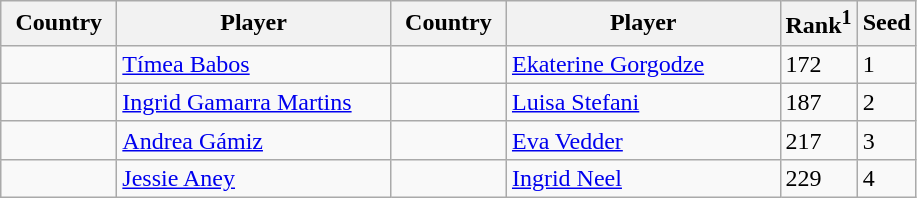<table class="sortable wikitable">
<tr>
<th width="70">Country</th>
<th width="175">Player</th>
<th width="70">Country</th>
<th width="175">Player</th>
<th>Rank<sup>1</sup></th>
<th>Seed</th>
</tr>
<tr>
<td></td>
<td><a href='#'>Tímea Babos</a></td>
<td></td>
<td><a href='#'>Ekaterine Gorgodze</a></td>
<td>172</td>
<td>1</td>
</tr>
<tr>
<td></td>
<td><a href='#'>Ingrid Gamarra Martins</a></td>
<td></td>
<td><a href='#'>Luisa Stefani</a></td>
<td>187</td>
<td>2</td>
</tr>
<tr>
<td></td>
<td><a href='#'>Andrea Gámiz</a></td>
<td></td>
<td><a href='#'>Eva Vedder</a></td>
<td>217</td>
<td>3</td>
</tr>
<tr>
<td></td>
<td><a href='#'>Jessie Aney</a></td>
<td></td>
<td><a href='#'>Ingrid Neel</a></td>
<td>229</td>
<td>4</td>
</tr>
</table>
